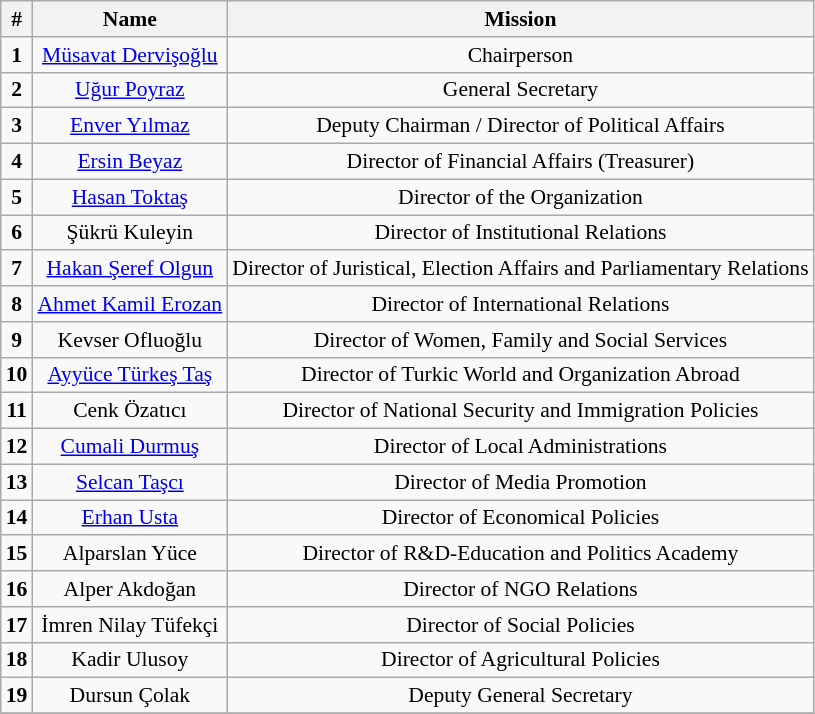<table class="wikitable" style="text-align:center; font-size:90%">
<tr>
<th>#</th>
<th>Name</th>
<th>Mission</th>
</tr>
<tr>
<td><strong>1</strong></td>
<td><a href='#'>Müsavat Dervişoğlu</a></td>
<td>Chairperson</td>
</tr>
<tr>
<td><strong>2</strong></td>
<td><a href='#'>Uğur Poyraz</a></td>
<td>General Secretary</td>
</tr>
<tr>
<td><strong>3</strong></td>
<td><a href='#'>Enver Yılmaz</a></td>
<td>Deputy Chairman / Director of Political Affairs</td>
</tr>
<tr>
<td><strong>4</strong></td>
<td><a href='#'>Ersin Beyaz</a></td>
<td>Director of Financial Affairs (Treasurer)</td>
</tr>
<tr>
<td><strong>5</strong></td>
<td><a href='#'>Hasan Toktaş</a></td>
<td>Director of the Organization</td>
</tr>
<tr>
<td><strong>6</strong></td>
<td>Şükrü Kuleyin</td>
<td>Director of Institutional Relations</td>
</tr>
<tr>
<td><strong>7</strong></td>
<td><a href='#'>Hakan Şeref Olgun</a></td>
<td>Director of Juristical, Election Affairs and Parliamentary Relations</td>
</tr>
<tr>
<td><strong>8</strong></td>
<td><a href='#'>Ahmet Kamil Erozan</a></td>
<td>Director of International Relations</td>
</tr>
<tr>
<td><strong>9</strong></td>
<td>Kevser Ofluoğlu</td>
<td>Director of Women, Family and Social Services</td>
</tr>
<tr>
<td><strong>10</strong></td>
<td><a href='#'>Ayyüce Türkeş Taş</a></td>
<td>Director of Turkic World and Organization Abroad</td>
</tr>
<tr>
<td><strong>11</strong></td>
<td>Cenk Özatıcı</td>
<td>Director of National Security and Immigration Policies</td>
</tr>
<tr>
<td><strong>12</strong></td>
<td><a href='#'>Cumali Durmuş</a></td>
<td>Director of Local Administrations</td>
</tr>
<tr>
<td><strong>13</strong></td>
<td><a href='#'>Selcan Taşcı</a></td>
<td>Director of Media Promotion</td>
</tr>
<tr>
<td><strong>14</strong></td>
<td><a href='#'>Erhan Usta</a></td>
<td>Director of Economical Policies</td>
</tr>
<tr>
<td><strong>15</strong></td>
<td>Alparslan Yüce</td>
<td>Director of R&D-Education and Politics Academy</td>
</tr>
<tr>
<td><strong>16</strong></td>
<td>Alper Akdoğan</td>
<td>Director of NGO Relations</td>
</tr>
<tr>
<td><strong>17</strong></td>
<td>İmren Nilay Tüfekçi</td>
<td>Director of Social Policies</td>
</tr>
<tr>
<td><strong>18</strong></td>
<td>Kadir Ulusoy</td>
<td>Director of Agricultural Policies</td>
</tr>
<tr>
<td><strong>19</strong></td>
<td>Dursun Çolak</td>
<td>Deputy General Secretary</td>
</tr>
<tr>
</tr>
</table>
